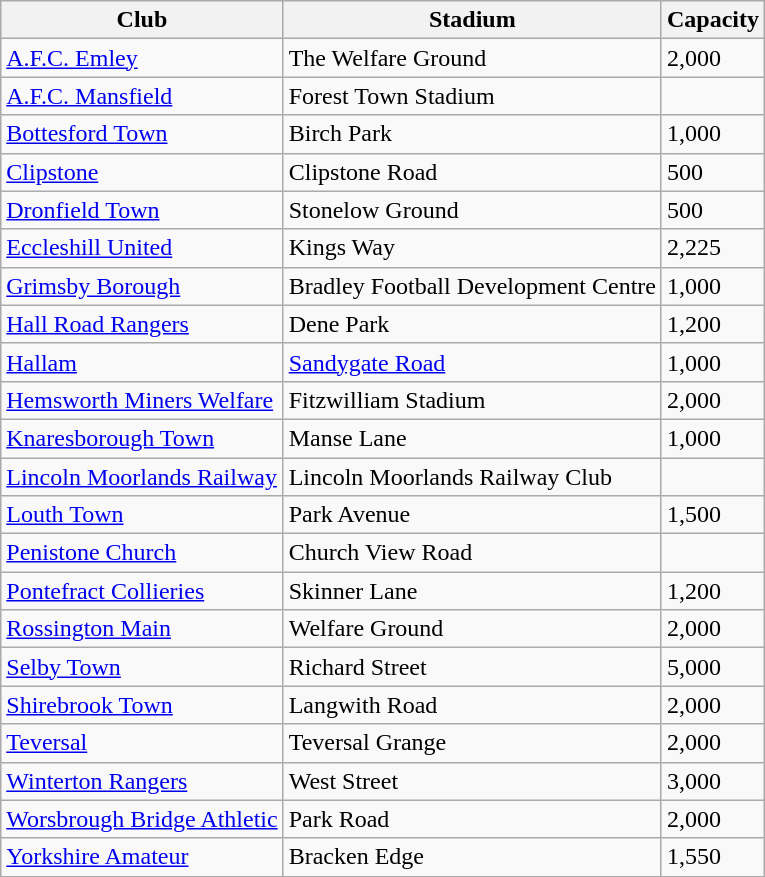<table class="wikitable sortable">
<tr>
<th>Club</th>
<th>Stadium</th>
<th>Capacity</th>
</tr>
<tr>
<td style="text-align:left;"><a href='#'>A.F.C. Emley</a></td>
<td>The Welfare Ground</td>
<td>2,000</td>
</tr>
<tr>
<td style="text-align:left;"><a href='#'>A.F.C. Mansfield</a></td>
<td>Forest Town Stadium</td>
<td></td>
</tr>
<tr>
<td style="text-align:left;"><a href='#'>Bottesford Town</a></td>
<td>Birch Park</td>
<td>1,000</td>
</tr>
<tr>
<td style="text-align:left;"><a href='#'>Clipstone</a></td>
<td>Clipstone Road</td>
<td>500</td>
</tr>
<tr>
<td style="text-align:left;"><a href='#'>Dronfield Town</a></td>
<td>Stonelow Ground</td>
<td>500</td>
</tr>
<tr>
<td style="text-align:left;"><a href='#'>Eccleshill United</a></td>
<td>Kings Way</td>
<td>2,225</td>
</tr>
<tr>
<td style="text-align:left;"><a href='#'>Grimsby Borough</a></td>
<td>Bradley Football Development Centre</td>
<td>1,000</td>
</tr>
<tr>
<td style="text-align:left;"><a href='#'>Hall Road Rangers</a></td>
<td>Dene Park</td>
<td>1,200</td>
</tr>
<tr>
<td style="text-align:left;"><a href='#'>Hallam</a></td>
<td><a href='#'>Sandygate Road</a></td>
<td>1,000</td>
</tr>
<tr>
<td style="text-align:left;"><a href='#'>Hemsworth Miners Welfare</a></td>
<td>Fitzwilliam Stadium</td>
<td>2,000</td>
</tr>
<tr>
<td style="text-align:left;"><a href='#'>Knaresborough Town</a></td>
<td>Manse Lane</td>
<td>1,000</td>
</tr>
<tr>
<td style="text-align:left;"><a href='#'>Lincoln Moorlands Railway</a></td>
<td>Lincoln Moorlands Railway Club</td>
<td></td>
</tr>
<tr>
<td style="text-align:left;"><a href='#'>Louth Town</a></td>
<td>Park Avenue</td>
<td>1,500</td>
</tr>
<tr>
<td style="text-align:left;"><a href='#'>Penistone Church</a></td>
<td>Church View Road</td>
<td></td>
</tr>
<tr>
<td style="text-align:left;"><a href='#'>Pontefract Collieries</a></td>
<td>Skinner Lane</td>
<td>1,200</td>
</tr>
<tr>
<td style="text-align:left;"><a href='#'>Rossington Main</a></td>
<td>Welfare Ground</td>
<td>2,000</td>
</tr>
<tr>
<td style="text-align:left;"><a href='#'>Selby Town</a></td>
<td>Richard Street</td>
<td>5,000</td>
</tr>
<tr>
<td style="text-align:left;"><a href='#'>Shirebrook Town</a></td>
<td>Langwith Road</td>
<td>2,000</td>
</tr>
<tr>
<td style="text-align:left;"><a href='#'>Teversal</a></td>
<td>Teversal Grange</td>
<td>2,000</td>
</tr>
<tr>
<td style="text-align:left;"><a href='#'>Winterton Rangers</a></td>
<td>West Street</td>
<td>3,000</td>
</tr>
<tr>
<td style="text-align:left;"><a href='#'>Worsbrough Bridge Athletic</a></td>
<td>Park Road</td>
<td>2,000</td>
</tr>
<tr>
<td style="text-align:left;"><a href='#'>Yorkshire Amateur</a></td>
<td>Bracken Edge</td>
<td>1,550</td>
</tr>
<tr>
</tr>
</table>
